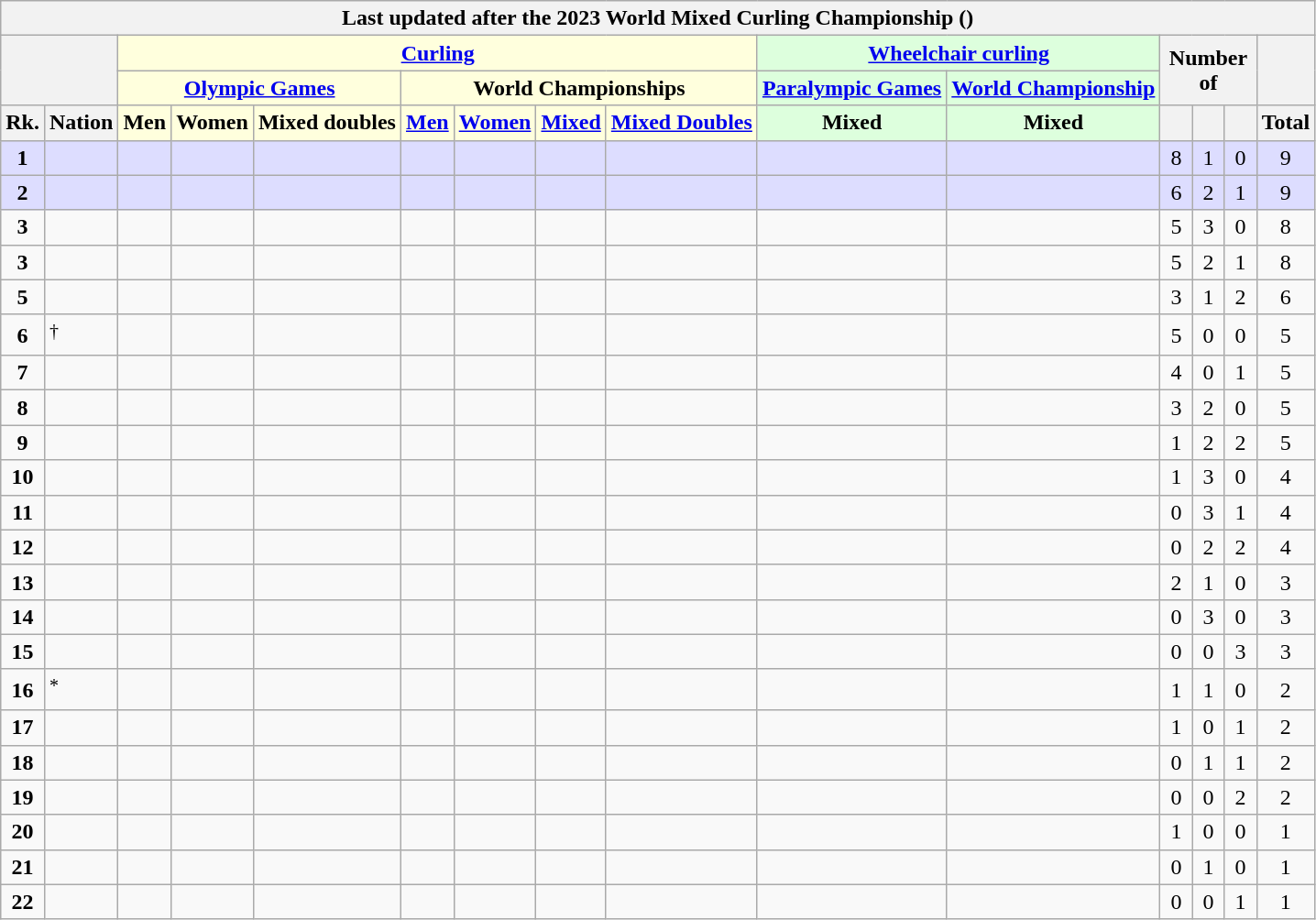<table class="wikitable" style="margin-top: 0em; text-align: center; font-size: 100%;">
<tr>
<th colspan="15">Last updated after the 2023 World Mixed Curling Championship ()</th>
</tr>
<tr>
<th rowspan="2" colspan="2"></th>
<th colspan="7" style="background: #ffd;"><a href='#'>Curling</a></th>
<th colspan="2" style="background: #dfd;"><a href='#'>Wheelchair curling</a></th>
<th rowspan="2" colspan="3">Number of</th>
<th rowspan="2"></th>
</tr>
<tr>
<th colspan="3" style="background: #ffd;"><a href='#'>Olympic Games</a></th>
<th colspan="4" style="background: #ffd;">World Championships</th>
<th style="background: #dfd;"><a href='#'>Paralympic Games</a></th>
<th style="background: #dfd;"><a href='#'>World Championship</a></th>
</tr>
<tr>
<th style="width: 1em;">Rk.</th>
<th>Nation</th>
<th style="background: #ffd;">Men</th>
<th style="background: #ffd;">Women</th>
<th style="background: #ffd;">Mixed doubles</th>
<th style="background: #ffd;"><a href='#'>Men</a></th>
<th style="background: #ffd;"><a href='#'>Women</a></th>
<th style="background: #ffd;"><a href='#'>Mixed</a></th>
<th style="background: #ffd;"><a href='#'>Mixed Doubles</a></th>
<th style="background: #dfd;">Mixed</th>
<th style="background: #dfd;">Mixed</th>
<th style="width: 1em;"></th>
<th style="width: 1em;"></th>
<th style="width: 1em;"></th>
<th style="width: 1em;">Total</th>
</tr>
<tr style="background: #ddf;">
<td><strong>1</strong></td>
<td style="text-align: left;"></td>
<td></td>
<td></td>
<td></td>
<td></td>
<td></td>
<td></td>
<td></td>
<td></td>
<td></td>
<td>8</td>
<td>1</td>
<td>0</td>
<td>9</td>
</tr>
<tr style="background: #ddf;">
<td><strong>2</strong></td>
<td style="text-align: left;"></td>
<td></td>
<td></td>
<td></td>
<td></td>
<td></td>
<td></td>
<td></td>
<td></td>
<td></td>
<td>6</td>
<td>2</td>
<td>1</td>
<td>9</td>
</tr>
<tr>
<td><strong>3</strong></td>
<td style="text-align: left;"></td>
<td></td>
<td></td>
<td></td>
<td></td>
<td></td>
<td></td>
<td></td>
<td></td>
<td></td>
<td>5</td>
<td>3</td>
<td>0</td>
<td>8</td>
</tr>
<tr>
<td><strong>3</strong></td>
<td style="text-align: left;"></td>
<td></td>
<td></td>
<td></td>
<td></td>
<td></td>
<td></td>
<td></td>
<td></td>
<td></td>
<td>5</td>
<td>2</td>
<td>1</td>
<td>8</td>
</tr>
<tr>
<td><strong>5</strong></td>
<td style="text-align: left;"></td>
<td></td>
<td></td>
<td></td>
<td></td>
<td></td>
<td></td>
<td></td>
<td></td>
<td></td>
<td>3</td>
<td>1</td>
<td>2</td>
<td>6</td>
</tr>
<tr>
<td><strong>6</strong></td>
<td style="text-align: left;"><sup>†</sup></td>
<td></td>
<td></td>
<td></td>
<td></td>
<td></td>
<td></td>
<td></td>
<td></td>
<td></td>
<td>5</td>
<td>0</td>
<td>0</td>
<td>5</td>
</tr>
<tr>
<td><strong>7</strong></td>
<td style="text-align: left;"></td>
<td></td>
<td></td>
<td></td>
<td></td>
<td></td>
<td></td>
<td></td>
<td></td>
<td></td>
<td>4</td>
<td>0</td>
<td>1</td>
<td>5</td>
</tr>
<tr>
<td><strong>8</strong></td>
<td style="text-align: left;"></td>
<td></td>
<td></td>
<td></td>
<td></td>
<td></td>
<td></td>
<td></td>
<td></td>
<td></td>
<td>3</td>
<td>2</td>
<td>0</td>
<td>5</td>
</tr>
<tr>
<td><strong>9</strong></td>
<td style="text-align: left;"></td>
<td></td>
<td></td>
<td></td>
<td></td>
<td></td>
<td></td>
<td></td>
<td></td>
<td></td>
<td>1</td>
<td>2</td>
<td>2</td>
<td>5</td>
</tr>
<tr>
<td><strong>10</strong></td>
<td style="text-align: left;"></td>
<td></td>
<td></td>
<td></td>
<td></td>
<td></td>
<td></td>
<td></td>
<td></td>
<td></td>
<td>1</td>
<td>3</td>
<td>0</td>
<td>4</td>
</tr>
<tr>
<td><strong>11</strong></td>
<td style="text-align: left;"></td>
<td></td>
<td></td>
<td></td>
<td></td>
<td></td>
<td></td>
<td></td>
<td></td>
<td></td>
<td>0</td>
<td>3</td>
<td>1</td>
<td>4</td>
</tr>
<tr>
<td><strong>12</strong></td>
<td style="text-align: left;"></td>
<td></td>
<td></td>
<td></td>
<td></td>
<td></td>
<td></td>
<td></td>
<td></td>
<td></td>
<td>0</td>
<td>2</td>
<td>2</td>
<td>4</td>
</tr>
<tr>
<td><strong>13</strong></td>
<td style="text-align: left;"></td>
<td></td>
<td></td>
<td></td>
<td></td>
<td></td>
<td></td>
<td></td>
<td></td>
<td></td>
<td>2</td>
<td>1</td>
<td>0</td>
<td>3</td>
</tr>
<tr>
<td><strong>14</strong></td>
<td style="text-align: left;"></td>
<td></td>
<td></td>
<td></td>
<td></td>
<td></td>
<td></td>
<td></td>
<td></td>
<td></td>
<td>0</td>
<td>3</td>
<td>0</td>
<td>3</td>
</tr>
<tr>
<td><strong>15</strong></td>
<td style="text-align: left;"></td>
<td></td>
<td></td>
<td></td>
<td></td>
<td></td>
<td></td>
<td></td>
<td></td>
<td></td>
<td>0</td>
<td>0</td>
<td>3</td>
<td>3</td>
</tr>
<tr>
<td><strong>16</strong></td>
<td style="text-align: left;"><em></em><sup>*</sup></td>
<td></td>
<td></td>
<td></td>
<td></td>
<td></td>
<td></td>
<td></td>
<td></td>
<td></td>
<td>1</td>
<td>1</td>
<td>0</td>
<td>2</td>
</tr>
<tr>
<td><strong>17</strong></td>
<td style="text-align: left;"></td>
<td></td>
<td></td>
<td></td>
<td></td>
<td></td>
<td></td>
<td></td>
<td></td>
<td></td>
<td>1</td>
<td>0</td>
<td>1</td>
<td>2</td>
</tr>
<tr>
<td><strong>18</strong></td>
<td style="text-align: left;"></td>
<td></td>
<td></td>
<td></td>
<td></td>
<td></td>
<td></td>
<td></td>
<td></td>
<td></td>
<td>0</td>
<td>1</td>
<td>1</td>
<td>2</td>
</tr>
<tr>
<td><strong>19</strong></td>
<td style="text-align: left;"></td>
<td></td>
<td></td>
<td></td>
<td></td>
<td></td>
<td></td>
<td></td>
<td></td>
<td></td>
<td>0</td>
<td>0</td>
<td>2</td>
<td>2</td>
</tr>
<tr>
<td><strong>20</strong></td>
<td style="text-align: left;"></td>
<td></td>
<td></td>
<td></td>
<td></td>
<td></td>
<td></td>
<td></td>
<td></td>
<td></td>
<td>1</td>
<td>0</td>
<td>0</td>
<td>1</td>
</tr>
<tr>
<td><strong>21</strong></td>
<td style="text-align: left;"></td>
<td></td>
<td></td>
<td></td>
<td></td>
<td></td>
<td></td>
<td></td>
<td></td>
<td></td>
<td>0</td>
<td>1</td>
<td>0</td>
<td>1</td>
</tr>
<tr>
<td><strong>22</strong></td>
<td style="text-align: left;"></td>
<td></td>
<td></td>
<td></td>
<td></td>
<td></td>
<td></td>
<td></td>
<td></td>
<td></td>
<td>0</td>
<td>0</td>
<td>1</td>
<td>1</td>
</tr>
</table>
